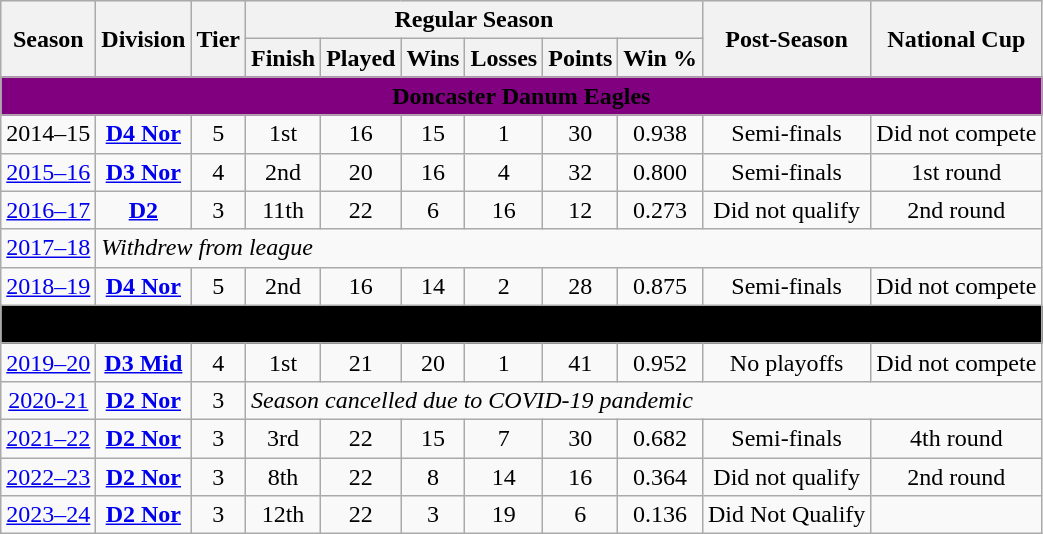<table class="wikitable">
<tr style="background:#efefef;">
<th rowspan="2">Season</th>
<th rowspan="2">Division</th>
<th rowspan="2">Tier</th>
<th colspan="6">Regular Season</th>
<th rowspan="2">Post-Season</th>
<th rowspan="2">National Cup</th>
</tr>
<tr>
<th>Finish</th>
<th>Played</th>
<th>Wins</th>
<th>Losses</th>
<th>Points</th>
<th>Win %</th>
</tr>
<tr>
<td colspan="13"  style="text-align:center; background:purple;"><span><strong>Doncaster Danum Eagles</strong></span></td>
</tr>
<tr>
<td style="text-align:center;">2014–15</td>
<td style="text-align:center;"><strong><a href='#'>D4 Nor</a></strong></td>
<td style="text-align:center;">5</td>
<td style="text-align:center;">1st</td>
<td style="text-align:center;">16</td>
<td style="text-align:center;">15</td>
<td style="text-align:center;">1</td>
<td style="text-align:center;">30</td>
<td style="text-align:center;">0.938</td>
<td style="text-align:center;">Semi-finals</td>
<td style="text-align:center;">Did not compete</td>
</tr>
<tr>
<td style="text-align:center;"><a href='#'>2015–16</a></td>
<td style="text-align:center;"><strong><a href='#'>D3 Nor</a></strong></td>
<td style="text-align:center;">4</td>
<td style="text-align:center;">2nd</td>
<td style="text-align:center;">20</td>
<td style="text-align:center;">16</td>
<td style="text-align:center;">4</td>
<td style="text-align:center;">32</td>
<td style="text-align:center;">0.800</td>
<td style="text-align:center;">Semi-finals</td>
<td style="text-align:center;">1st round</td>
</tr>
<tr>
<td style="text-align:center;"><a href='#'>2016–17</a></td>
<td style="text-align:center;"><strong><a href='#'>D2</a></strong></td>
<td style="text-align:center;">3</td>
<td style="text-align:center;">11th</td>
<td style="text-align:center;">22</td>
<td style="text-align:center;">6</td>
<td style="text-align:center;">16</td>
<td style="text-align:center;">12</td>
<td style="text-align:center;">0.273</td>
<td style="text-align:center;">Did not qualify</td>
<td style="text-align:center;">2nd round</td>
</tr>
<tr>
<td style="text-align:center;"><a href='#'>2017–18</a></td>
<td colspan=13><em>Withdrew from league</em></td>
</tr>
<tr>
<td style="text-align:center;"><a href='#'>2018–19</a></td>
<td style="text-align:center;"><strong><a href='#'>D4 Nor</a></strong></td>
<td style="text-align:center;">5</td>
<td style="text-align:center;">2nd</td>
<td style="text-align:center;">16</td>
<td style="text-align:center;">14</td>
<td style="text-align:center;">2</td>
<td style="text-align:center;">28</td>
<td style="text-align:center;">0.875</td>
<td style="text-align:center;">Semi-finals</td>
<td style="text-align:center;">Did not compete</td>
</tr>
<tr>
<td colspan="13"  style="text-align:center; background:black;"><span><strong>Doncaster Eagles</strong></span></td>
</tr>
<tr>
<td style="text-align:center;"><a href='#'>2019–20</a></td>
<td style="text-align:center;"><strong><a href='#'>D3 Mid</a></strong></td>
<td style="text-align:center;">4</td>
<td style="text-align:center;">1st</td>
<td style="text-align:center;">21</td>
<td style="text-align:center;">20</td>
<td style="text-align:center;">1</td>
<td style="text-align:center;">41</td>
<td style="text-align:center;">0.952</td>
<td style="text-align:center;">No playoffs</td>
<td style="text-align:center;">Did not compete</td>
</tr>
<tr>
<td style="text-align:center;"><a href='#'>2020-21</a></td>
<td style="text-align:center;"><strong><a href='#'>D2 Nor</a></strong></td>
<td style="text-align:center;">3</td>
<td colspan=8><em>Season cancelled due to COVID-19 pandemic</em></td>
</tr>
<tr>
<td style="text-align:center;"><a href='#'>2021–22</a></td>
<td style="text-align:center;"><strong><a href='#'>D2 Nor</a></strong></td>
<td style="text-align:center;">3</td>
<td style="text-align:center;">3rd</td>
<td style="text-align:center;">22</td>
<td style="text-align:center;">15</td>
<td style="text-align:center;">7</td>
<td style="text-align:center;">30</td>
<td style="text-align:center;">0.682</td>
<td style="text-align:center;">Semi-finals</td>
<td style="text-align:center;">4th round</td>
</tr>
<tr>
<td style="text-align:center;"><a href='#'>2022–23</a></td>
<td style="text-align:center;"><strong><a href='#'>D2 Nor</a></strong></td>
<td style="text-align:center;">3</td>
<td style="text-align:center;">8th</td>
<td style="text-align:center;">22</td>
<td style="text-align:center;">8</td>
<td style="text-align:center;">14</td>
<td style="text-align:center;">16</td>
<td style="text-align:center;">0.364</td>
<td style="text-align:center;">Did not qualify</td>
<td style="text-align:center;">2nd round</td>
</tr>
<tr>
<td style="text-align:center;"><a href='#'>2023–24</a></td>
<td style="text-align:center;"><strong><a href='#'>D2 Nor</a></strong></td>
<td style="text-align:center;">3</td>
<td style="text-align:center;">12th</td>
<td style="text-align:center;">22</td>
<td style="text-align:center;">3</td>
<td style="text-align:center;">19</td>
<td style="text-align:center;">6</td>
<td style="text-align:center;">0.136</td>
<td style="text-align:center;">Did Not Qualify</td>
<td style="text-align:center;"></td>
</tr>
</table>
